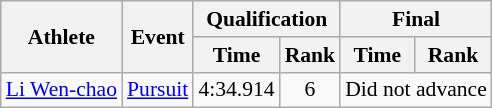<table class=wikitable style=font-size:90%;text-align:center>
<tr>
<th rowspan="2">Athlete</th>
<th rowspan="2">Event</th>
<th colspan="2">Qualification</th>
<th colspan="2">Final</th>
</tr>
<tr>
<th>Time</th>
<th>Rank</th>
<th>Time</th>
<th>Rank</th>
</tr>
<tr>
<td align="left"><a href='#'>Li Wen-chao</a></td>
<td align="left"><a href='#'>Pursuit</a></td>
<td>4:34.914</td>
<td>6</td>
<td colspan="2">Did not advance</td>
</tr>
</table>
